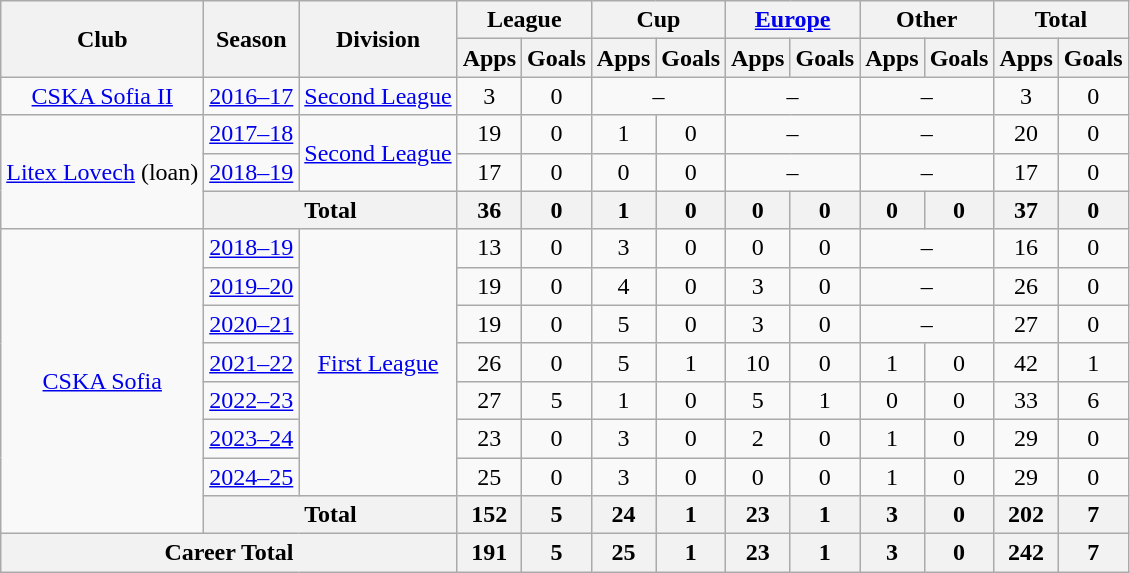<table class="wikitable" style="text-align: center;">
<tr>
<th rowspan="2">Club</th>
<th rowspan="2">Season</th>
<th rowspan="2">Division</th>
<th colspan="2">League</th>
<th colspan="2">Cup</th>
<th colspan="2"><a href='#'>Europe</a></th>
<th colspan="2">Other</th>
<th colspan="2">Total</th>
</tr>
<tr>
<th width="15">Apps</th>
<th width="15">Goals</th>
<th width="15">Apps</th>
<th width="15">Goals</th>
<th width="15">Apps</th>
<th width="15">Goals</th>
<th width="15">Apps</th>
<th width="15">Goals</th>
<th width="15">Apps</th>
<th width="15">Goals</th>
</tr>
<tr>
<td rowspan="1" align=center valign=center><a href='#'>CSKA Sofia II</a></td>
<td><a href='#'>2016–17</a></td>
<td rowspan=1><a href='#'>Second League</a></td>
<td>3</td>
<td>0</td>
<td colspan="2">–</td>
<td colspan="2">–</td>
<td colspan="2">–</td>
<td>3</td>
<td>0</td>
</tr>
<tr>
<td rowspan="3" align=center valign=center><a href='#'>Litex Lovech</a> (loan)</td>
<td><a href='#'>2017–18</a></td>
<td rowspan=2><a href='#'>Second League</a></td>
<td>19</td>
<td>0</td>
<td>1</td>
<td>0</td>
<td colspan="2">–</td>
<td colspan="2">–</td>
<td>20</td>
<td>0</td>
</tr>
<tr>
<td><a href='#'>2018–19</a></td>
<td>17</td>
<td>0</td>
<td>0</td>
<td>0</td>
<td colspan="2">–</td>
<td colspan="2">–</td>
<td>17</td>
<td>0</td>
</tr>
<tr>
<th colspan="2">Total</th>
<th>36</th>
<th>0</th>
<th>1</th>
<th>0</th>
<th>0</th>
<th>0</th>
<th>0</th>
<th>0</th>
<th>37</th>
<th>0</th>
</tr>
<tr>
<td rowspan="8" align=center valign=center><a href='#'>CSKA Sofia</a></td>
<td><a href='#'>2018–19</a></td>
<td rowspan=7><a href='#'>First League</a></td>
<td>13</td>
<td>0</td>
<td>3</td>
<td>0</td>
<td>0</td>
<td>0</td>
<td colspan="2">–</td>
<td>16</td>
<td>0</td>
</tr>
<tr>
<td><a href='#'>2019–20</a></td>
<td>19</td>
<td>0</td>
<td>4</td>
<td>0</td>
<td>3</td>
<td>0</td>
<td colspan="2">–</td>
<td>26</td>
<td>0</td>
</tr>
<tr>
<td><a href='#'>2020–21</a></td>
<td>19</td>
<td>0</td>
<td>5</td>
<td>0</td>
<td>3</td>
<td>0</td>
<td colspan="2">–</td>
<td>27</td>
<td>0</td>
</tr>
<tr>
<td><a href='#'>2021–22</a></td>
<td>26</td>
<td>0</td>
<td>5</td>
<td>1</td>
<td>10</td>
<td>0</td>
<td>1</td>
<td>0</td>
<td>42</td>
<td>1</td>
</tr>
<tr>
<td><a href='#'>2022–23</a></td>
<td>27</td>
<td>5</td>
<td>1</td>
<td>0</td>
<td>5</td>
<td>1</td>
<td>0</td>
<td>0</td>
<td>33</td>
<td>6</td>
</tr>
<tr>
<td><a href='#'>2023–24</a></td>
<td>23</td>
<td>0</td>
<td>3</td>
<td>0</td>
<td>2</td>
<td>0</td>
<td>1</td>
<td>0</td>
<td>29</td>
<td>0</td>
</tr>
<tr>
<td><a href='#'>2024–25</a></td>
<td>25</td>
<td>0</td>
<td>3</td>
<td>0</td>
<td>0</td>
<td>0</td>
<td>1</td>
<td>0</td>
<td>29</td>
<td>0</td>
</tr>
<tr>
<th colspan="2">Total</th>
<th>152</th>
<th>5</th>
<th>24</th>
<th>1</th>
<th>23</th>
<th>1</th>
<th>3</th>
<th>0</th>
<th>202</th>
<th>7</th>
</tr>
<tr>
<th colspan=3>Career Total</th>
<th>191</th>
<th>5</th>
<th>25</th>
<th>1</th>
<th>23</th>
<th>1</th>
<th>3</th>
<th>0</th>
<th>242</th>
<th>7</th>
</tr>
</table>
